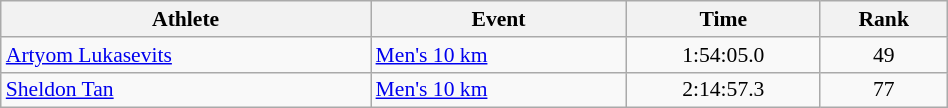<table class="wikitable" style="text-align:center; font-size:90%; width:50%;">
<tr>
<th>Athlete</th>
<th>Event</th>
<th>Time</th>
<th>Rank</th>
</tr>
<tr>
<td align=left><a href='#'>Artyom Lukasevits</a></td>
<td align=left><a href='#'>Men's 10 km</a></td>
<td>1:54:05.0</td>
<td>49</td>
</tr>
<tr>
<td align=left><a href='#'>Sheldon Tan</a></td>
<td align=left><a href='#'>Men's 10 km</a></td>
<td>2:14:57.3</td>
<td>77</td>
</tr>
</table>
